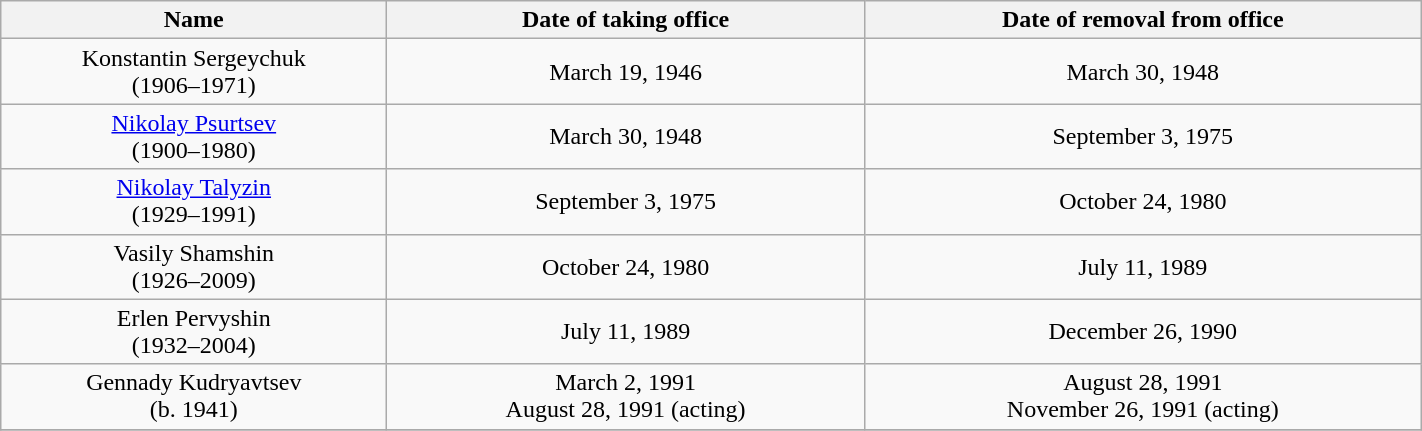<table class="wikitable" style="text-align:center" width=75%>
<tr>
<th width=250px>Name</th>
<th>Date of taking office</th>
<th>Date of removal from office</th>
</tr>
<tr>
<td>Konstantin Sergeychuk<br>(1906–1971)<br></td>
<td>March 19, 1946</td>
<td>March 30, 1948</td>
</tr>
<tr>
<td><a href='#'>Nikolay Psurtsev</a><br>(1900–1980)<br></td>
<td>March 30, 1948</td>
<td>September 3, 1975</td>
</tr>
<tr>
<td><a href='#'>Nikolay Talyzin</a><br>(1929–1991)<br></td>
<td>September 3, 1975</td>
<td>October 24, 1980</td>
</tr>
<tr>
<td>Vasily Shamshin<br>(1926–2009)<br></td>
<td>October 24, 1980</td>
<td>July 11, 1989</td>
</tr>
<tr>
<td>Erlen Pervyshin<br>(1932–2004)<br></td>
<td>July 11, 1989</td>
<td>December 26, 1990</td>
</tr>
<tr>
<td>Gennady Kudryavtsev<br>(b. 1941)</td>
<td>March 2, 1991<br>August 28, 1991 (acting)</td>
<td>August 28, 1991<br>November 26, 1991 (acting)</td>
</tr>
<tr>
</tr>
</table>
